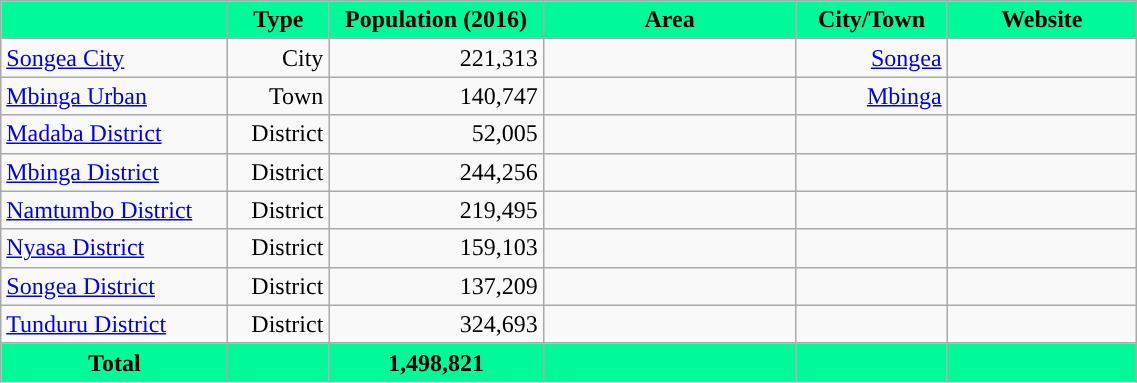<table class="wikitable sortable" style="text-align:right">
<tr>
<th style="width: 18%;background-color:MediumSpringGreen"" class=unsortable></th>
<th scope=col style="width: 8%;background-color:MediumSpringGreen"">Type</th>
<th scope=col style="width: 17%;background-color:MediumSpringGreen">Population (2016)</th>
<th scope=col style="width: 20%;background-color:MediumSpringGreen"">Area</th>
<th scope=col style="width: 12%;background-color:MediumSpringGreen" class=unsortable>City/Town</th>
<th scope=col style="width: 15%;background-color:MediumSpringGreen" class=unsortable>Website</th>
</tr>
<tr>
<td style="text-align:left;"><a href='#'>Songea City</a></td>
<td>City</td>
<td>221,313</td>
<td></td>
<td><a href='#'>Songea</a></td>
<td></td>
</tr>
<tr>
<td style="text-align:left;"><a href='#'>Mbinga Urban</a></td>
<td>Town</td>
<td>140,747</td>
<td></td>
<td><a href='#'>Mbinga</a></td>
<td></td>
</tr>
<tr>
<td style="text-align:left;"><a href='#'>Madaba District</a></td>
<td>District</td>
<td>52,005</td>
<td></td>
<td></td>
<td></td>
</tr>
<tr>
<td style="text-align:left;"><a href='#'>Mbinga District</a></td>
<td>District</td>
<td>244,256</td>
<td></td>
<td></td>
<td></td>
</tr>
<tr>
<td style="text-align:left;"><a href='#'>Namtumbo District</a></td>
<td>District</td>
<td>219,495</td>
<td></td>
<td></td>
<td></td>
</tr>
<tr>
<td style="text-align:left;"><a href='#'>Nyasa District</a></td>
<td>District</td>
<td>159,103</td>
<td></td>
<td></td>
<td></td>
</tr>
<tr>
<td style="text-align:left;"><a href='#'>Songea District</a></td>
<td>District</td>
<td>137,209</td>
<td></td>
<td></td>
<td></td>
</tr>
<tr>
<td style="text-align:left;"><a href='#'>Tunduru District</a></td>
<td>District</td>
<td>324,693</td>
<td></td>
<td></td>
<td></td>
</tr>
<tr>
<th style="background-color:MediumSpringGreen">Total</th>
<th style="background-color:MediumSpringGreen"></th>
<th style="background-color:MediumSpringGreen">1,498,821</th>
<th style="background-color:MediumSpringGreen"></th>
<th style="background-color:MediumSpringGreen"></th>
<th style="background-color:MediumSpringGreen"></th>
</tr>
</table>
